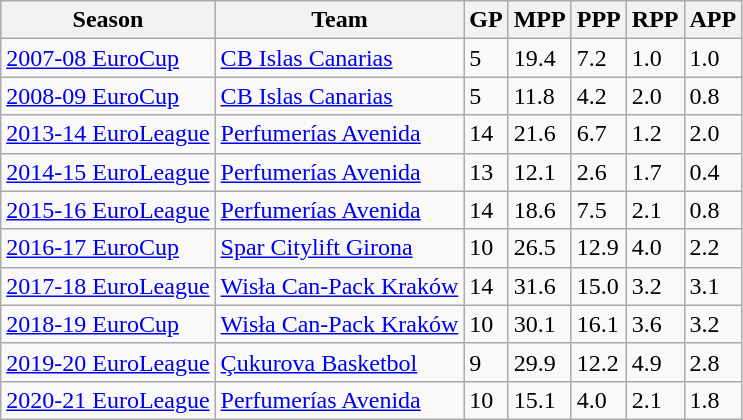<table class="wikitable">
<tr>
<th>Season</th>
<th>Team</th>
<th>GP</th>
<th>MPP</th>
<th>PPP</th>
<th>RPP</th>
<th>APP</th>
</tr>
<tr>
<td><a href='#'>2007-08 EuroCup</a></td>
<td> <a href='#'>CB Islas Canarias</a></td>
<td>5</td>
<td>19.4</td>
<td>7.2</td>
<td>1.0</td>
<td>1.0</td>
</tr>
<tr>
<td><a href='#'>2008-09 EuroCup</a></td>
<td> <a href='#'>CB Islas Canarias</a></td>
<td>5</td>
<td>11.8</td>
<td>4.2</td>
<td>2.0</td>
<td>0.8</td>
</tr>
<tr>
<td><a href='#'>2013-14 EuroLeague</a></td>
<td> <a href='#'>Perfumerías Avenida</a></td>
<td>14</td>
<td>21.6</td>
<td>6.7</td>
<td>1.2</td>
<td>2.0</td>
</tr>
<tr>
<td><a href='#'>2014-15 EuroLeague</a></td>
<td> <a href='#'>Perfumerías Avenida</a></td>
<td>13</td>
<td>12.1</td>
<td>2.6</td>
<td>1.7</td>
<td>0.4</td>
</tr>
<tr>
<td><a href='#'>2015-16 EuroLeague</a></td>
<td> <a href='#'>Perfumerías Avenida</a></td>
<td>14</td>
<td>18.6</td>
<td>7.5</td>
<td>2.1</td>
<td>0.8</td>
</tr>
<tr>
<td><a href='#'>2016-17 EuroCup</a></td>
<td> <a href='#'>Spar Citylift Girona</a></td>
<td>10</td>
<td>26.5</td>
<td>12.9</td>
<td>4.0</td>
<td>2.2</td>
</tr>
<tr>
<td><a href='#'>2017-18 EuroLeague</a></td>
<td> <a href='#'>Wisła Can-Pack Kraków</a></td>
<td>14</td>
<td>31.6</td>
<td>15.0</td>
<td>3.2</td>
<td>3.1</td>
</tr>
<tr>
<td><a href='#'>2018-19 EuroCup</a></td>
<td> <a href='#'>Wisła Can-Pack Kraków</a></td>
<td>10</td>
<td>30.1</td>
<td>16.1</td>
<td>3.6</td>
<td>3.2</td>
</tr>
<tr>
<td><a href='#'>2019-20 EuroLeague</a></td>
<td> <a href='#'>Çukurova Basketbol</a></td>
<td>9</td>
<td>29.9</td>
<td>12.2</td>
<td>4.9</td>
<td>2.8</td>
</tr>
<tr>
<td><a href='#'>2020-21 EuroLeague</a></td>
<td> <a href='#'>Perfumerías Avenida</a></td>
<td>10</td>
<td>15.1</td>
<td>4.0</td>
<td>2.1</td>
<td>1.8</td>
</tr>
</table>
